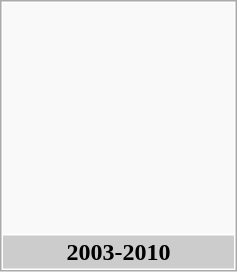<table border="0" cellpadding="2" cellspacing="1" style="border:1px solid #aaa">
<tr align=center>
<th height="150px" bgcolor="#F9F9F9"></th>
</tr>
<tr>
<th width="150px" colspan="1" bgcolor="#CCCCCC">2003-2010</th>
</tr>
</table>
